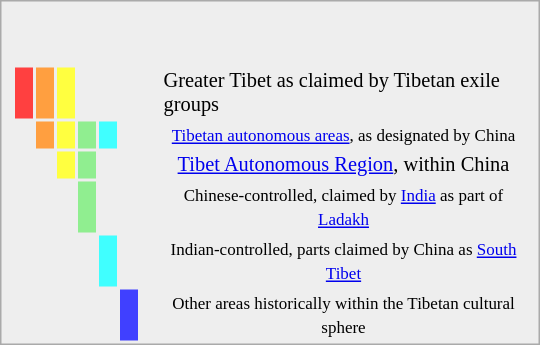<table class="infobox" cellpadding="0" cellspacing="0" style="clear:right; width:360px; border-collapse:collapse; font-size:85%; background:#eee;">
<tr>
<td style="height:3px;" colspan="10"></td>
</tr>
<tr style="text-align:center;">
<td colspan="6"><div><br><br><table>
<tr>
<td style="height:3px;" colspan="22"></td>
</tr>
<tr style="text-align:left;">
<td style="width:3px;;" rowspan="6"></td>
<td style="height:15px; width:10px; background:#ff4040;"> </td>
<td style="width:10px; background:#ff9f40;"> </td>
<td style="width:10px; background:#ffff40;"> </td>
<td style="width:10px;"> </td>
<td style="width:10px;"> </td>
<td style="width:10px;"> </td>
<td style="width:10px;"> </td>
<td>Greater Tibet as claimed by Tibetan exile groups</td>
<td style="width:3px;;" rowspan="6"></td>
</tr>
<tr>
<td style="width:10px; height:15px;"></td>
<td style="width:10px; background:#ff9f40;"></td>
<td style="width:10px; background:#ffff40;"></td>
<td style="width:10px; background:lightgreen;"></td>
<td style="width:10px; background:#40ffff;"></td>
<td style="width:10px;"> </td>
<td style="width:10px;"></td>
<td><small><a href='#'>Tibetan autonomous areas</a>, as designated by China</small></td>
</tr>
<tr>
<td style="width:10px; height:15px;"></td>
<td style="width:10px;"></td>
<td style="width:10px; background:#ffff40;"></td>
<td style="width:10px; background:lightgreen;"></td>
<td style="width:10px;"> </td>
<td style="width:10px;"></td>
<td style="width:10px;"></td>
<td><a href='#'>Tibet Autonomous Region</a>, within China</td>
</tr>
<tr>
<td style="width:10px; height:15px;"></td>
<td style="width:10px;"></td>
<td style="width:10px;"></td>
<td style="width:10px; background:lightgreen;"></td>
<td style="width:10px;"></td>
<td style="width:10px;"></td>
<td style="width:10px;"></td>
<td><small>Chinese-controlled, claimed by <a href='#'>India</a> as part of <a href='#'>Ladakh</a></small></td>
</tr>
<tr>
<td style="width:10px; height:15px;"></td>
<td style="width:10px;"></td>
<td style="width:10px;"></td>
<td style="width:10px;"></td>
<td style="width:10px; background:#40ffff;"></td>
<td style="width:10px;"></td>
<td style="width:10px;"></td>
<td><small>Indian-controlled, parts claimed by China as <a href='#'>South Tibet</a></small></td>
</tr>
<tr>
<td style="width:10px; height:15px;"></td>
<td style="width:10px;"></td>
<td style="width:10px;"></td>
<td style="width:10px;"></td>
<td style="width:10px;"></td>
<td style="width:10px; background:#4040ff;"></td>
<td style="width:10px;"></td>
<td><small>Other areas historically within the Tibetan cultural sphere</small></td>
</tr>
</table>
</div></td>
</tr>
</table>
